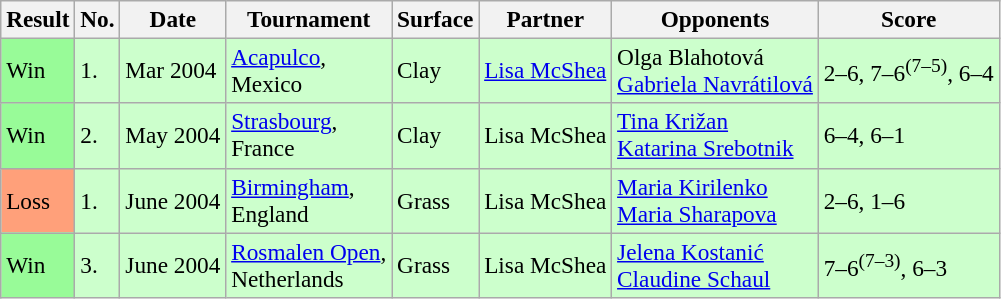<table class="sortable wikitable" style="font-size:97%;">
<tr>
<th>Result</th>
<th>No.</th>
<th>Date</th>
<th>Tournament</th>
<th>Surface</th>
<th>Partner</th>
<th>Opponents</th>
<th class="unsortable">Score</th>
</tr>
<tr bgcolor="#CCFFCC">
<td bgcolor="#98FB98">Win</td>
<td>1.</td>
<td>Mar 2004</td>
<td><a href='#'>Acapulco</a>, <br>Mexico</td>
<td>Clay</td>
<td> <a href='#'>Lisa McShea</a></td>
<td> Olga Blahotová <br>  <a href='#'>Gabriela Navrátilová</a></td>
<td>2–6, 7–6<sup>(7–5)</sup>, 6–4</td>
</tr>
<tr bgcolor="#CCFFCC">
<td bgcolor="#98FB98">Win</td>
<td>2.</td>
<td>May 2004</td>
<td><a href='#'>Strasbourg</a>, <br>France</td>
<td>Clay</td>
<td> Lisa McShea</td>
<td> <a href='#'>Tina Križan</a> <br>  <a href='#'>Katarina Srebotnik</a></td>
<td>6–4, 6–1</td>
</tr>
<tr bgcolor="#CCFFCC">
<td bgcolor=#ffa07a>Loss</td>
<td>1.</td>
<td>June 2004</td>
<td><a href='#'>Birmingham</a>, <br>England</td>
<td>Grass</td>
<td> Lisa McShea</td>
<td> <a href='#'>Maria Kirilenko</a> <br>  <a href='#'>Maria Sharapova</a></td>
<td>2–6, 1–6</td>
</tr>
<tr bgcolor="#CCFFCC">
<td bgcolor="#98FB98">Win</td>
<td>3.</td>
<td>June 2004</td>
<td><a href='#'>Rosmalen Open</a>, <br>Netherlands</td>
<td>Grass</td>
<td> Lisa McShea</td>
<td> <a href='#'>Jelena Kostanić</a> <br>  <a href='#'>Claudine Schaul</a></td>
<td>7–6<sup>(7–3)</sup>, 6–3</td>
</tr>
</table>
